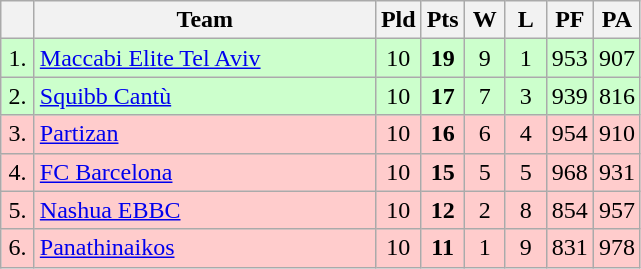<table class="wikitable" style="text-align:center">
<tr>
<th width=15></th>
<th width=220>Team</th>
<th width=20>Pld</th>
<th width=20>Pts</th>
<th width=20>W</th>
<th width=20>L</th>
<th width=20>PF</th>
<th width=20>PA</th>
</tr>
<tr style="background: #ccffcc;">
<td>1.</td>
<td align=left> <a href='#'>Maccabi Elite Tel Aviv</a></td>
<td>10</td>
<td><strong>19</strong></td>
<td>9</td>
<td>1</td>
<td>953</td>
<td>907</td>
</tr>
<tr style="background: #ccffcc;">
<td>2.</td>
<td align=left> <a href='#'>Squibb Cantù</a></td>
<td>10</td>
<td><strong>17</strong></td>
<td>7</td>
<td>3</td>
<td>939</td>
<td>816</td>
</tr>
<tr style="background: #ffcccc;">
<td>3.</td>
<td align=left> <a href='#'>Partizan</a></td>
<td>10</td>
<td><strong>16</strong></td>
<td>6</td>
<td>4</td>
<td>954</td>
<td>910</td>
</tr>
<tr style="background: #ffcccc;">
<td>4.</td>
<td align=left> <a href='#'>FC Barcelona</a></td>
<td>10</td>
<td><strong>15</strong></td>
<td>5</td>
<td>5</td>
<td>968</td>
<td>931</td>
</tr>
<tr style="background: #ffcccc;">
<td>5.</td>
<td align=left> <a href='#'>Nashua EBBC</a></td>
<td>10</td>
<td><strong>12</strong></td>
<td>2</td>
<td>8</td>
<td>854</td>
<td>957</td>
</tr>
<tr style="background: #ffcccc;">
<td>6.</td>
<td align=left> <a href='#'>Panathinaikos</a></td>
<td>10</td>
<td><strong>11</strong></td>
<td>1</td>
<td>9</td>
<td>831</td>
<td>978</td>
</tr>
</table>
